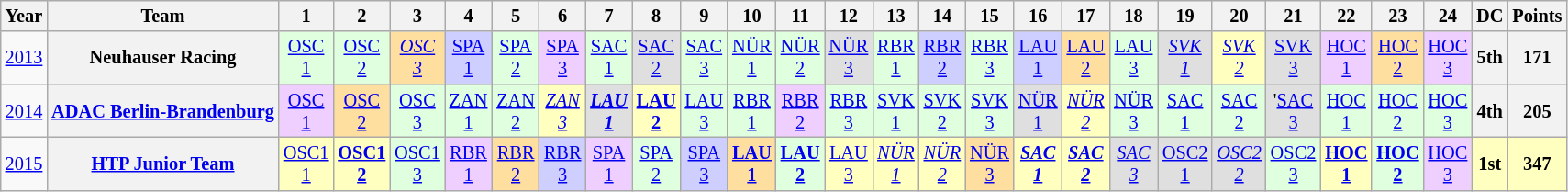<table class="wikitable" style="text-align:center; font-size:85%">
<tr>
<th>Year</th>
<th>Team</th>
<th>1</th>
<th>2</th>
<th>3</th>
<th>4</th>
<th>5</th>
<th>6</th>
<th>7</th>
<th>8</th>
<th>9</th>
<th>10</th>
<th>11</th>
<th>12</th>
<th>13</th>
<th>14</th>
<th>15</th>
<th>16</th>
<th>17</th>
<th>18</th>
<th>19</th>
<th>20</th>
<th>21</th>
<th>22</th>
<th>23</th>
<th>24</th>
<th>DC</th>
<th>Points</th>
</tr>
<tr>
<td id=2013R><a href='#'>2013</a></td>
<th nowrap>Neuhauser Racing</th>
<td style="background:#DFFFDF;"><a href='#'>OSC<br>1</a><br></td>
<td style="background:#DFFFDF;"><a href='#'>OSC<br>2</a><br></td>
<td style="background:#FFDF9F;"><em><a href='#'>OSC<br>3</a></em><br></td>
<td style="background:#CFCFFF;"><a href='#'>SPA<br>1</a><br></td>
<td style="background:#DFFFDF;"><a href='#'>SPA<br>2</a><br></td>
<td style="background:#EFCFFF;"><a href='#'>SPA<br>3</a><br></td>
<td style="background:#DFFFDF;"><a href='#'>SAC<br>1</a><br></td>
<td style="background:#DFDFDF;"><a href='#'>SAC<br>2</a><br></td>
<td style="background:#DFFFDF;"><a href='#'>SAC<br>3</a><br></td>
<td style="background:#DFFFDF;"><a href='#'>NÜR<br>1</a><br></td>
<td style="background:#DFFFDF;"><a href='#'>NÜR<br>2</a><br></td>
<td style="background:#DFDFDF;"><a href='#'>NÜR<br>3</a><br></td>
<td style="background:#DFFFDF;"><a href='#'>RBR<br>1</a><br></td>
<td style="background:#CFCFFF;"><a href='#'>RBR<br>2</a><br></td>
<td style="background:#DFFFDF;"><a href='#'>RBR<br>3</a><br></td>
<td style="background:#CFCFFF;"><a href='#'>LAU<br>1</a><br></td>
<td style="background:#FFDF9F;"><a href='#'>LAU<br>2</a><br></td>
<td style="background:#DFFFDF;"><a href='#'>LAU<br>3</a><br></td>
<td style="background:#DFDFDF;"><em><a href='#'>SVK<br>1</a></em><br></td>
<td style="background:#FFFFBF;"><em><a href='#'>SVK<br>2</a></em><br></td>
<td style="background:#DFDFDF;"><a href='#'>SVK<br>3</a><br></td>
<td style="background:#EFCFFF;"><a href='#'>HOC<br>1</a><br></td>
<td style="background:#FFDF9F;"><a href='#'>HOC<br>2</a><br></td>
<td style="background:#EFCFFF;"><a href='#'>HOC<br>3</a><br></td>
<th>5th</th>
<th>171</th>
</tr>
<tr>
<td id=2014R><a href='#'>2014</a></td>
<th nowrap><a href='#'>ADAC Berlin-Brandenburg</a></th>
<td style="background:#EFCFFF;"><a href='#'>OSC<br>1</a><br></td>
<td style="background:#FFDF9F;"><a href='#'>OSC<br>2</a><br></td>
<td style="background:#DFFFDF;"><a href='#'>OSC<br>3</a><br></td>
<td style="background:#DFFFDF;"><a href='#'>ZAN<br>1</a><br></td>
<td style="background:#DFFFDF;"><a href='#'>ZAN<br>2</a><br></td>
<td style="background:#FFFFBF;"><em><a href='#'>ZAN<br>3</a></em><br></td>
<td style="background:#DFDFDF;"><strong><em><a href='#'>LAU<br>1</a></em></strong><br></td>
<td style="background:#FFFFBF;"><strong><a href='#'>LAU<br>2</a></strong><br></td>
<td style="background:#DFFFDF;"><a href='#'>LAU<br>3</a><br></td>
<td style="background:#DFFFDF;"><a href='#'>RBR<br>1</a><br></td>
<td style="background:#EFCFFF;"><a href='#'>RBR<br>2</a><br></td>
<td style="background:#DFFFDF;"><a href='#'>RBR<br>3</a><br></td>
<td style="background:#DFFFDF;"><a href='#'>SVK<br>1</a><br></td>
<td style="background:#DFFFDF;"><a href='#'>SVK<br>2</a><br></td>
<td style="background:#DFFFDF;"><a href='#'>SVK<br>3</a><br></td>
<td style="background:#DFDFDF;"><a href='#'>NÜR<br>1</a><br></td>
<td style="background:#FFFFBF;"><em><a href='#'>NÜR<br>2</a></em><br></td>
<td style="background:#DFFFDF;"><a href='#'>NÜR<br>3</a><br></td>
<td style="background:#DFFFDF;"><a href='#'>SAC<br>1</a><br></td>
<td style="background:#DFFFDF;"><a href='#'>SAC<br>2</a><br></td>
<td style="background:#DFDFDF;">'<a href='#'>SAC<br>3</a><br></td>
<td style="background:#DFFFDF;"><a href='#'>HOC<br>1</a><br></td>
<td style="background:#DFFFDF;"><a href='#'>HOC<br>2</a><br></td>
<td style="background:#DFFFDF;"><a href='#'>HOC<br>3</a><br></td>
<th>4th</th>
<th>205</th>
</tr>
<tr>
<td id=2015R><a href='#'>2015</a></td>
<th nowrap><a href='#'>HTP Junior Team</a></th>
<td style="background:#FFFFBF;"><a href='#'>OSC1<br>1</a><br></td>
<td style="background:#FFFFBF;"><strong><a href='#'>OSC1<br>2</a></strong><br></td>
<td style="background:#DFFFDF;"><a href='#'>OSC1<br>3</a><br></td>
<td style="background:#EFCFFF;"><a href='#'>RBR<br>1</a><br></td>
<td style="background:#FFDF9F;"><a href='#'>RBR<br>2</a><br></td>
<td style="background:#CFCFFF;"><a href='#'>RBR<br>3</a><br></td>
<td style="background:#EFCFFF;"><a href='#'>SPA<br>1</a><br></td>
<td style="background:#DFFFDF;"><a href='#'>SPA<br>2</a><br></td>
<td style="background:#CFCFFF;"><a href='#'>SPA<br>3</a><br></td>
<td style="background:#FFDF9F;"><strong><a href='#'>LAU<br>1</a></strong><br></td>
<td style="background:#DFFFDF;"><strong><a href='#'>LAU<br>2</a></strong><br></td>
<td style="background:#FFFFBF;"><a href='#'>LAU<br>3</a><br></td>
<td style="background:#FFFFBF;"><em><a href='#'>NÜR<br>1</a></em><br></td>
<td style="background:#FFFFBF;"><em><a href='#'>NÜR<br>2</a></em><br></td>
<td style="background:#FFDF9F;"><a href='#'>NÜR<br>3</a><br></td>
<td style="background:#FFFFBF;"><strong><em><a href='#'>SAC<br>1</a></em></strong><br></td>
<td style="background:#FFFFBF;"><strong><em><a href='#'>SAC<br>2</a></em></strong><br></td>
<td style="background:#DFDFDF;"><em><a href='#'>SAC<br>3</a></em><br></td>
<td style="background:#DFDFDF;"><a href='#'>OSC2<br>1</a><br></td>
<td style="background:#DFDFDF;"><em><a href='#'>OSC2<br>2</a></em><br></td>
<td style="background:#DFFFDF;"><a href='#'>OSC2<br>3</a><br></td>
<td style="background:#FFFFBF;"><strong><a href='#'>HOC<br>1</a></strong><br></td>
<td style="background:#DFFFDF;"><strong><a href='#'>HOC<br>2</a></strong><br></td>
<td style="background:#EFCFFF;"><a href='#'>HOC<br>3</a><br></td>
<th style="background:#FFFFBF;"><strong>1st</strong></th>
<th style="background:#FFFFBF;"><strong>347</strong></th>
</tr>
</table>
